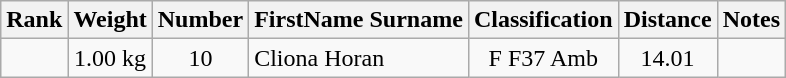<table class="wikitable sortable" style="text-align:center">
<tr>
<th>Rank</th>
<th>Weight</th>
<th>Number</th>
<th>FirstName Surname</th>
<th>Classification</th>
<th>Distance</th>
<th>Notes</th>
</tr>
<tr>
<td></td>
<td>1.00 kg</td>
<td>10</td>
<td style="text-align:left"> Cliona Horan</td>
<td>F F37 Amb</td>
<td>14.01</td>
<td></td>
</tr>
</table>
